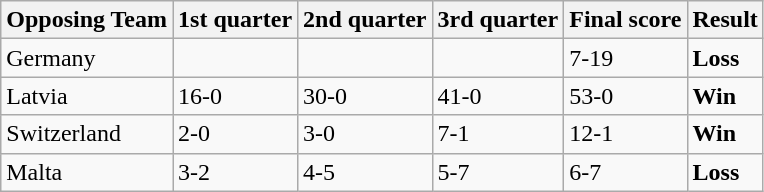<table class="wikitable">
<tr>
<th>Opposing Team</th>
<th>1st quarter</th>
<th>2nd quarter</th>
<th>3rd quarter</th>
<th>Final score</th>
<th>Result</th>
</tr>
<tr>
<td>Germany</td>
<td></td>
<td></td>
<td></td>
<td>7-19</td>
<td><span><strong>Loss</strong></span></td>
</tr>
<tr>
<td>Latvia</td>
<td>16-0</td>
<td>30-0</td>
<td>41-0</td>
<td>53-0</td>
<td><span><strong>Win</strong></span></td>
</tr>
<tr>
<td>Switzerland</td>
<td>2-0</td>
<td>3-0</td>
<td>7-1</td>
<td>12-1</td>
<td><span><strong>Win</strong></span></td>
</tr>
<tr>
<td>Malta</td>
<td>3-2</td>
<td>4-5</td>
<td>5-7</td>
<td>6-7</td>
<td><span><strong>Loss</strong></span></td>
</tr>
</table>
